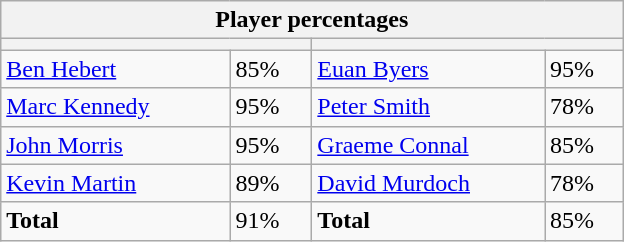<table class="wikitable">
<tr>
<th colspan=4 width=400>Player percentages</th>
</tr>
<tr>
<th colspan=2 width=200></th>
<th colspan=2 width=200></th>
</tr>
<tr>
<td><a href='#'>Ben Hebert</a></td>
<td>85%</td>
<td><a href='#'>Euan Byers</a></td>
<td>95%</td>
</tr>
<tr>
<td><a href='#'>Marc Kennedy</a></td>
<td>95%</td>
<td><a href='#'>Peter Smith</a></td>
<td>78%</td>
</tr>
<tr>
<td><a href='#'>John Morris</a></td>
<td>95%</td>
<td><a href='#'>Graeme Connal</a></td>
<td>85%</td>
</tr>
<tr>
<td><a href='#'>Kevin Martin</a></td>
<td>89%</td>
<td><a href='#'>David Murdoch</a></td>
<td>78%</td>
</tr>
<tr>
<td><strong>Total</strong></td>
<td>91%</td>
<td><strong>Total</strong></td>
<td>85%</td>
</tr>
</table>
